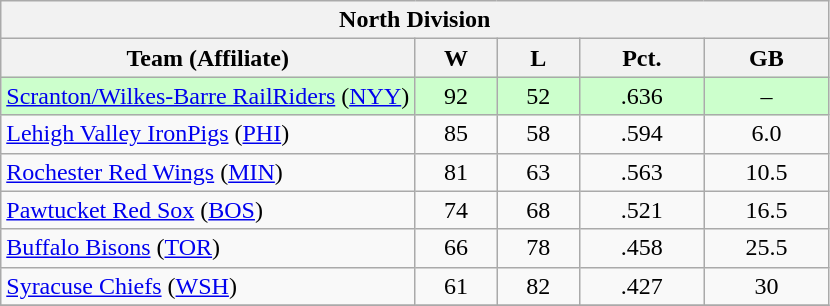<table class="wikitable">
<tr>
<th colspan="5">North Division</th>
</tr>
<tr>
<th width="50%">Team (Affiliate)</th>
<th>W</th>
<th>L</th>
<th>Pct.</th>
<th>GB</th>
</tr>
<tr align=center bgcolor=ccffcc>
<td align=left><a href='#'>Scranton/Wilkes-Barre RailRiders</a> (<a href='#'>NYY</a>)</td>
<td>92</td>
<td>52</td>
<td>.636</td>
<td>–</td>
</tr>
<tr align=center>
<td align=left><a href='#'>Lehigh Valley IronPigs</a> (<a href='#'>PHI</a>)</td>
<td>85</td>
<td>58</td>
<td>.594</td>
<td>6.0</td>
</tr>
<tr align=center>
<td align=left><a href='#'>Rochester Red Wings</a> (<a href='#'>MIN</a>)</td>
<td>81</td>
<td>63</td>
<td>.563</td>
<td>10.5</td>
</tr>
<tr align=center>
<td align=left><a href='#'>Pawtucket Red Sox</a> (<a href='#'>BOS</a>)</td>
<td>74</td>
<td>68</td>
<td>.521</td>
<td>16.5</td>
</tr>
<tr align=center>
<td align=left><a href='#'>Buffalo Bisons</a> (<a href='#'>TOR</a>)</td>
<td>66</td>
<td>78</td>
<td>.458</td>
<td>25.5</td>
</tr>
<tr align=center>
<td align=left><a href='#'>Syracuse Chiefs</a> (<a href='#'>WSH</a>)</td>
<td>61</td>
<td>82</td>
<td>.427</td>
<td>30</td>
</tr>
<tr align=center>
</tr>
</table>
